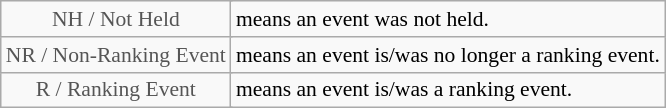<table class="wikitable" style="font-size:90%">
<tr>
<td style="text-align:center; color:#555555;" colspan="4">NH / Not Held</td>
<td>means an event was not held.</td>
</tr>
<tr>
<td style="text-align:center; color:#555555;" colspan="4">NR / Non-Ranking Event</td>
<td>means an event is/was no longer a ranking event.</td>
</tr>
<tr>
<td style="text-align:center; color:#555555;" colspan="4">R / Ranking Event</td>
<td>means an event is/was a ranking event.</td>
</tr>
</table>
